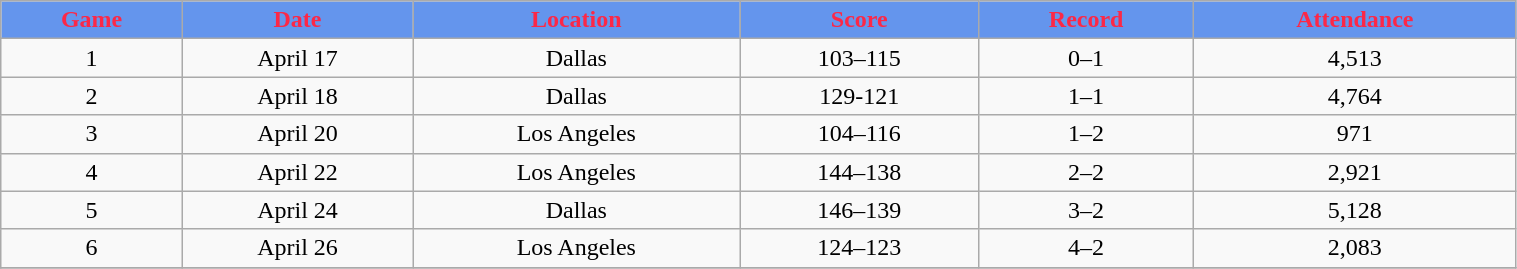<table class="wikitable" width="80%">
<tr align="center"  style="background:#6495ED;color:#FC2847;">
<td><strong>Game</strong></td>
<td><strong>Date</strong></td>
<td><strong>Location</strong></td>
<td><strong>Score</strong></td>
<td><strong>Record</strong></td>
<td><strong>Attendance</strong></td>
</tr>
<tr align="center" bgcolor="">
<td>1</td>
<td>April 17</td>
<td>Dallas</td>
<td>103–115</td>
<td>0–1</td>
<td>4,513</td>
</tr>
<tr align="center" bgcolor="">
<td>2</td>
<td>April 18</td>
<td>Dallas</td>
<td>129-121</td>
<td>1–1</td>
<td>4,764</td>
</tr>
<tr align="center" bgcolor="">
<td>3</td>
<td>April 20</td>
<td>Los Angeles</td>
<td>104–116</td>
<td>1–2</td>
<td>971</td>
</tr>
<tr align="center" bgcolor="">
<td>4</td>
<td>April 22</td>
<td>Los Angeles</td>
<td>144–138</td>
<td>2–2</td>
<td>2,921</td>
</tr>
<tr align="center" bgcolor="">
<td>5</td>
<td>April 24</td>
<td>Dallas</td>
<td>146–139</td>
<td>3–2</td>
<td>5,128</td>
</tr>
<tr align="center" bgcolor="">
<td>6</td>
<td>April 26</td>
<td>Los Angeles</td>
<td>124–123</td>
<td>4–2</td>
<td>2,083</td>
</tr>
<tr align="center" bgcolor="">
</tr>
</table>
